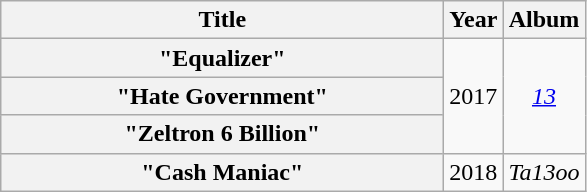<table class="wikitable plainrowheaders" style="text-align:center;">
<tr>
<th scope="col" style="width:18em;">Title</th>
<th scope="col">Year</th>
<th scope="col">Album</th>
</tr>
<tr>
<th scope="row">"Equalizer"<br></th>
<td rowspan="3">2017</td>
<td rowspan="3"><em><a href='#'>13</a></em></td>
</tr>
<tr>
<th scope="row">"Hate Government"</th>
</tr>
<tr>
<th scope="row">"Zeltron 6 Billion"<br></th>
</tr>
<tr>
<th scope="row">"Cash Maniac"<br></th>
<td>2018</td>
<td><em>Ta13oo</em></td>
</tr>
</table>
